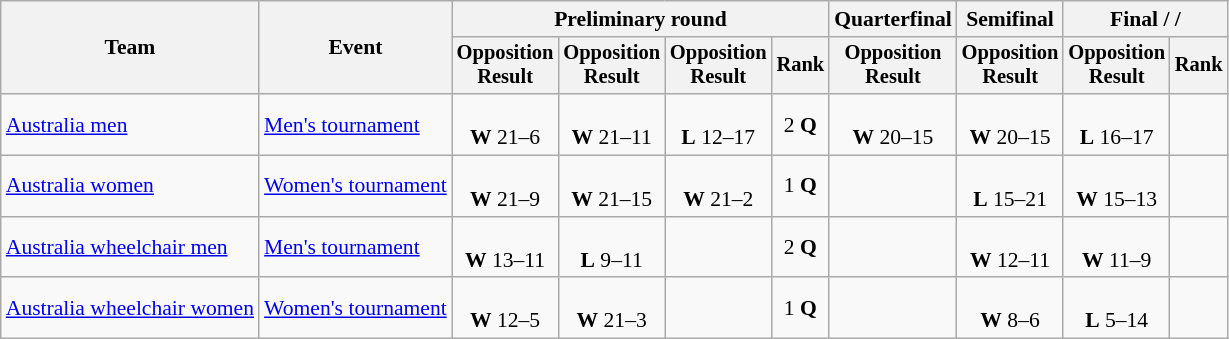<table class=wikitable style=font-size:90%;text-align:center>
<tr>
<th rowspan=2>Team</th>
<th rowspan=2>Event</th>
<th colspan=4>Preliminary round</th>
<th>Quarterfinal</th>
<th>Semifinal</th>
<th colspan=2>Final /  / </th>
</tr>
<tr style=font-size:95%>
<th>Opposition<br>Result</th>
<th>Opposition<br>Result</th>
<th>Opposition<br>Result</th>
<th>Rank</th>
<th>Opposition<br>Result</th>
<th>Opposition<br>Result</th>
<th>Opposition<br>Result</th>
<th>Rank</th>
</tr>
<tr>
<td align=left><a href='#'>Australia men</a></td>
<td align=left><a href='#'>Men's tournament</a></td>
<td><br> <strong>W</strong> 21–6</td>
<td><br> <strong>W</strong> 21–11</td>
<td><br> <strong>L</strong> 12–17</td>
<td>2 <strong>Q</strong></td>
<td><br> <strong>W</strong> 20–15</td>
<td><br> <strong>W</strong> 20–15</td>
<td><br> <strong>L</strong> 16–17</td>
<td></td>
</tr>
<tr>
<td align=left><a href='#'>Australia women</a></td>
<td align=left><a href='#'>Women's tournament</a></td>
<td><br> <strong>W</strong> 21–9</td>
<td><br> <strong>W</strong> 21–15</td>
<td><br> <strong>W</strong> 21–2</td>
<td>1 <strong>Q</strong></td>
<td></td>
<td><br> <strong>L</strong> 15–21</td>
<td><br> <strong>W</strong> 15–13</td>
<td></td>
</tr>
<tr>
<td align=left><a href='#'>Australia wheelchair men</a></td>
<td align=left><a href='#'>Men's tournament</a></td>
<td><br> <strong>W</strong> 13–11</td>
<td><br> <strong>L</strong> 9–11</td>
<td></td>
<td>2 <strong>Q</strong></td>
<td></td>
<td><br><strong>W</strong> 12–11</td>
<td><br> <strong>W</strong> 11–9</td>
<td></td>
</tr>
<tr>
<td align=left><a href='#'>Australia wheelchair women</a></td>
<td align=left><a href='#'>Women's tournament</a></td>
<td><br> <strong>W</strong> 12–5</td>
<td><br> <strong>W</strong> 21–3</td>
<td></td>
<td>1 <strong>Q</strong></td>
<td></td>
<td><br> <strong>W</strong> 8–6</td>
<td><br> <strong>L</strong> 5–14</td>
<td></td>
</tr>
</table>
